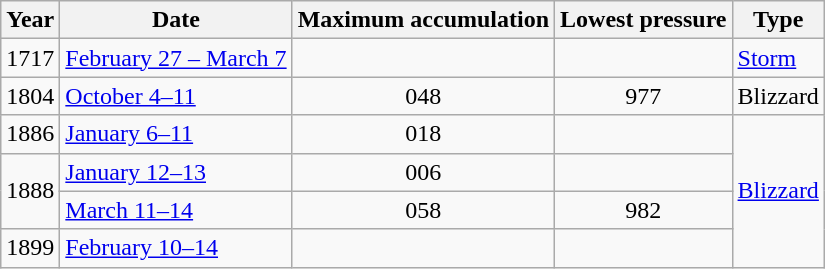<table class="wikitable sortable">
<tr>
<th>Year</th>
<th>Date</th>
<th>Maximum accumulation</th>
<th>Lowest pressure</th>
<th>Type</th>
</tr>
<tr>
<td>1717</td>
<td><a href='#'>February 27 – March 7</a></td>
<td></td>
<td></td>
<td><a href='#'>Storm</a></td>
</tr>
<tr>
<td>1804</td>
<td><a href='#'>October 4–11</a></td>
<td style="text-align: center;"><span>048</span> </td>
<td style="text-align: center;"><span>977</span> </td>
<td>Blizzard</td>
</tr>
<tr>
<td>1886</td>
<td><a href='#'>January 6–11</a></td>
<td style="text-align: center;"><span>018</span> </td>
<td></td>
<td rowspan="4"><a href='#'>Blizzard</a></td>
</tr>
<tr>
<td rowspan="2">1888</td>
<td><a href='#'>January 12–13</a></td>
<td style="text-align: center;"><span>006</span> </td>
<td></td>
</tr>
<tr>
<td><a href='#'>March 11–14</a></td>
<td style="text-align: center;"><span>058</span> </td>
<td style="text-align: center;"><span>982</span> </td>
</tr>
<tr ij98y7t6gbhjn>
<td>1899</td>
<td><a href='#'>February 10–14</a></td>
<td></td>
<td></td>
</tr>
</table>
